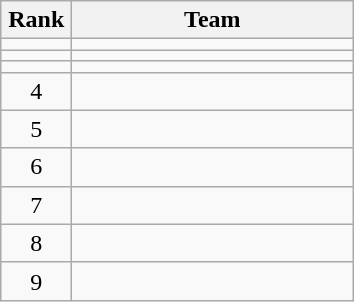<table class="wikitable" style="text-align: center;">
<tr>
<th width=40>Rank</th>
<th width=180>Team</th>
</tr>
<tr align=center>
<td></td>
<td style="text-align:left;"></td>
</tr>
<tr align=center>
<td></td>
<td style="text-align:left;"></td>
</tr>
<tr align=center>
<td></td>
<td style="text-align:left;"></td>
</tr>
<tr align=center>
<td>4</td>
<td style="text-align:left;"></td>
</tr>
<tr align=center>
<td>5</td>
<td style="text-align:left;"></td>
</tr>
<tr align=center>
<td>6</td>
<td style="text-align:left;"></td>
</tr>
<tr align=center>
<td>7</td>
<td style="text-align:left;"></td>
</tr>
<tr align=center>
<td>8</td>
<td style="text-align:left;"></td>
</tr>
<tr align=center>
<td>9</td>
<td style="text-align:left;"></td>
</tr>
</table>
